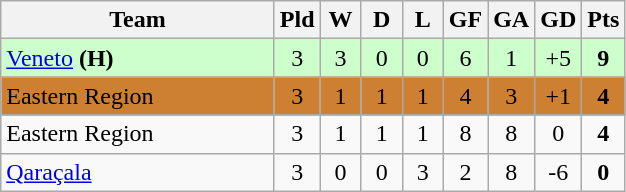<table class="wikitable" style="text-align:center;">
<tr>
<th width=175>Team</th>
<th width=20 abbr="Played">Pld</th>
<th width=20 abbr="Won">W</th>
<th width=20 abbr="Drawn">D</th>
<th width=20 abbr="Lost">L</th>
<th width=20 abbr="Goals for">GF</th>
<th width=20 abbr="Goals against">GA</th>
<th width=20 abbr="Goal difference">GD</th>
<th width=20 abbr="Points">Pts</th>
</tr>
<tr bgcolor="#ccffcc">
<td align=left> <a href='#'>Veneto</a> <strong>(H)</strong></td>
<td>3</td>
<td>3</td>
<td>0</td>
<td>0</td>
<td>6</td>
<td>1</td>
<td>+5</td>
<td><strong>9</strong></td>
</tr>
<tr bgcolor="#CD7F32">
<td align=left> Eastern Region</td>
<td>3</td>
<td>1</td>
<td>1</td>
<td>1</td>
<td>4</td>
<td>3</td>
<td>+1</td>
<td><strong>4</strong></td>
</tr>
<tr>
<td align=left> Eastern Region</td>
<td>3</td>
<td>1</td>
<td>1</td>
<td>1</td>
<td>8</td>
<td>8</td>
<td>0</td>
<td><strong>4</strong></td>
</tr>
<tr>
<td align=left> <a href='#'>Qaraçala</a></td>
<td>3</td>
<td>0</td>
<td>0</td>
<td>3</td>
<td>2</td>
<td>8</td>
<td>-6</td>
<td><strong>0</strong></td>
</tr>
</table>
